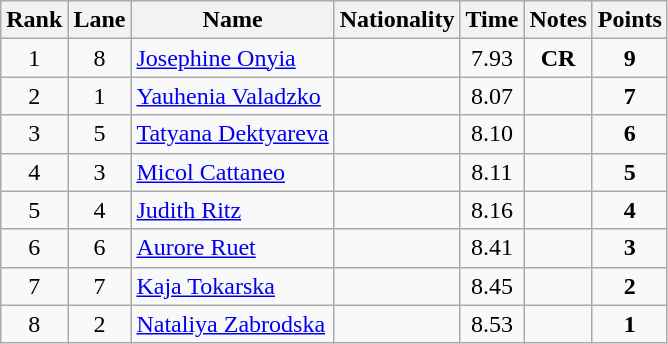<table class="wikitable sortable" style="text-align:center">
<tr>
<th>Rank</th>
<th>Lane</th>
<th>Name</th>
<th>Nationality</th>
<th>Time</th>
<th>Notes</th>
<th>Points</th>
</tr>
<tr>
<td>1</td>
<td>8</td>
<td align=left><a href='#'>Josephine Onyia</a></td>
<td align=left></td>
<td>7.93</td>
<td><strong>CR</strong></td>
<td><strong>9</strong></td>
</tr>
<tr>
<td>2</td>
<td>1</td>
<td align=left><a href='#'>Yauhenia Valadzko</a></td>
<td align=left></td>
<td>8.07</td>
<td></td>
<td><strong>7</strong></td>
</tr>
<tr>
<td>3</td>
<td>5</td>
<td align=left><a href='#'>Tatyana Dektyareva</a></td>
<td align=left></td>
<td>8.10</td>
<td></td>
<td><strong>6</strong></td>
</tr>
<tr>
<td>4</td>
<td>3</td>
<td align=left><a href='#'>Micol Cattaneo</a></td>
<td align=left></td>
<td>8.11</td>
<td></td>
<td><strong>5</strong></td>
</tr>
<tr>
<td>5</td>
<td>4</td>
<td align=left><a href='#'>Judith Ritz</a></td>
<td align=left></td>
<td>8.16</td>
<td></td>
<td><strong>4</strong></td>
</tr>
<tr>
<td>6</td>
<td>6</td>
<td align=left><a href='#'>Aurore Ruet</a></td>
<td align=left></td>
<td>8.41</td>
<td></td>
<td><strong>3</strong></td>
</tr>
<tr>
<td>7</td>
<td>7</td>
<td align=left><a href='#'>Kaja Tokarska</a></td>
<td align=left></td>
<td>8.45</td>
<td></td>
<td><strong>2</strong></td>
</tr>
<tr>
<td>8</td>
<td>2</td>
<td align=left><a href='#'>Nataliya Zabrodska</a></td>
<td align=left></td>
<td>8.53</td>
<td></td>
<td><strong>1</strong></td>
</tr>
</table>
